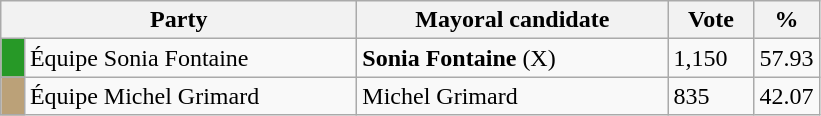<table class="wikitable">
<tr>
<th bgcolor="#DDDDFF" width="230px" colspan="2">Party</th>
<th bgcolor="#DDDDFF" width="200px">Mayoral candidate</th>
<th bgcolor="#DDDDFF" width="50px">Vote</th>
<th bgcolor="#DDDDFF" width="30px">%</th>
</tr>
<tr>
<td bgcolor="#279927"> </td>
<td>Équipe Sonia Fontaine</td>
<td><strong>Sonia Fontaine</strong> (X)</td>
<td>1,150</td>
<td>57.93</td>
</tr>
<tr>
<td bgcolor="#bba178"> </td>
<td>Équipe Michel Grimard</td>
<td>Michel Grimard</td>
<td>835</td>
<td>42.07</td>
</tr>
</table>
